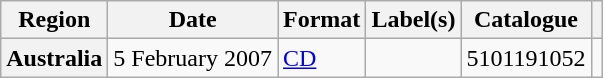<table class="wikitable plainrowheaders">
<tr>
<th>Region</th>
<th>Date</th>
<th>Format</th>
<th>Label(s)</th>
<th>Catalogue</th>
<th></th>
</tr>
<tr>
<th scope="row">Australia</th>
<td>5 February 2007</td>
<td><a href='#'>CD</a></td>
<td></td>
<td>5101191052</td>
<td></td>
</tr>
</table>
